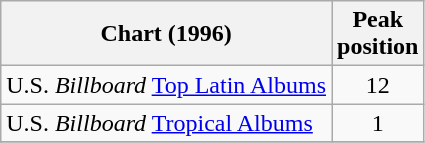<table class="wikitable">
<tr>
<th align="left">Chart (1996)</th>
<th align="left">Peak<br>position</th>
</tr>
<tr>
<td align="left">U.S. <em>Billboard</em> <a href='#'>Top Latin Albums</a></td>
<td align="center">12</td>
</tr>
<tr>
<td align="left">U.S. <em>Billboard</em> <a href='#'>Tropical Albums</a></td>
<td align="center">1</td>
</tr>
<tr>
</tr>
</table>
